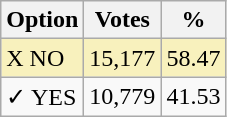<table class="wikitable">
<tr>
<th>Option</th>
<th>Votes</th>
<th>%</th>
</tr>
<tr>
<td style=background:#f8f1bd>X NO</td>
<td style=background:#f8f1bd>15,177</td>
<td style=background:#f8f1bd>58.47</td>
</tr>
<tr>
<td>✓ YES</td>
<td>10,779</td>
<td>41.53</td>
</tr>
</table>
